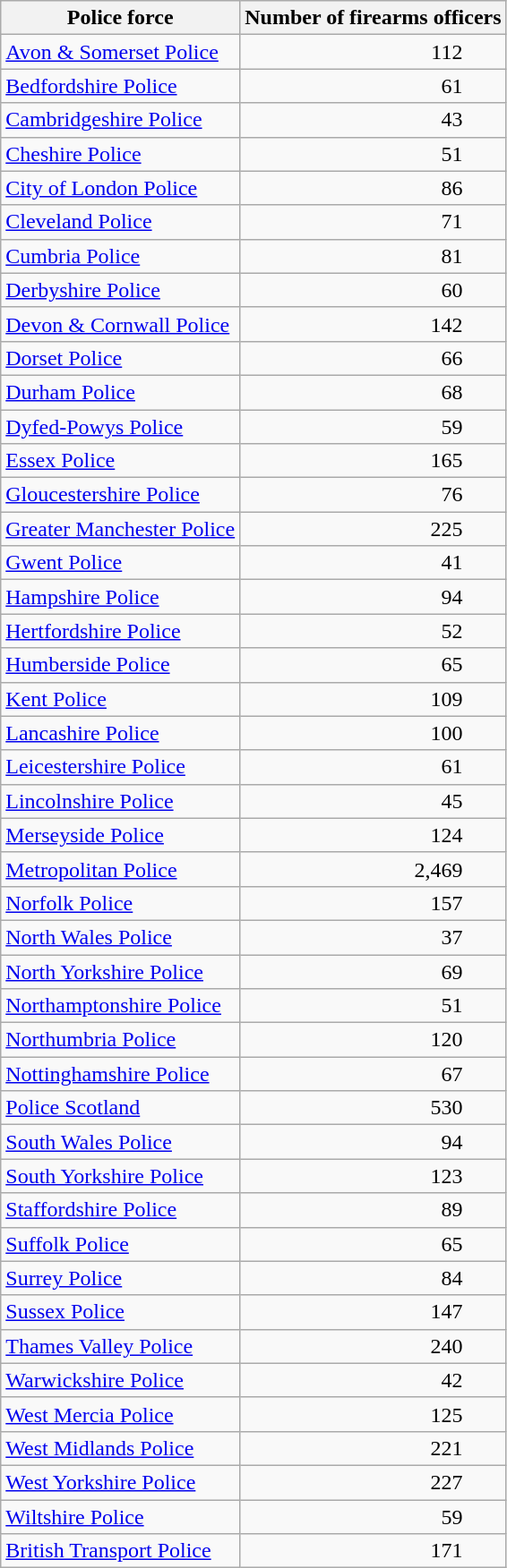<table class="wikitable collapsible collapsed sortable">
<tr>
<th>Police force</th>
<th>Number of firearms officers</th>
</tr>
<tr>
<td><a href='#'>Avon & Somerset Police</a></td>
<td style="text-align: right; padding-right: 2em;">112</td>
</tr>
<tr>
<td><a href='#'>Bedfordshire Police</a></td>
<td style="text-align: right; padding-right: 2em;">61</td>
</tr>
<tr>
<td><a href='#'>Cambridgeshire Police</a></td>
<td style="text-align: right; padding-right: 2em;">43</td>
</tr>
<tr>
<td><a href='#'>Cheshire Police</a></td>
<td style="text-align: right; padding-right: 2em;">51</td>
</tr>
<tr>
<td><a href='#'>City of London Police</a></td>
<td style="text-align: right; padding-right: 2em;">86</td>
</tr>
<tr>
<td><a href='#'>Cleveland Police</a></td>
<td style="text-align: right; padding-right: 2em;">71</td>
</tr>
<tr>
<td><a href='#'>Cumbria Police</a></td>
<td style="text-align: right; padding-right: 2em;">81</td>
</tr>
<tr>
<td><a href='#'>Derbyshire Police</a></td>
<td style="text-align: right; padding-right: 2em;">60</td>
</tr>
<tr>
<td><a href='#'>Devon & Cornwall Police</a></td>
<td style="text-align: right; padding-right: 2em;">142</td>
</tr>
<tr>
<td><a href='#'>Dorset Police</a></td>
<td style="text-align: right; padding-right: 2em;">66</td>
</tr>
<tr>
<td><a href='#'>Durham Police</a></td>
<td style="text-align: right; padding-right: 2em;">68</td>
</tr>
<tr>
<td><a href='#'>Dyfed-Powys Police</a></td>
<td style="text-align: right; padding-right: 2em;">59</td>
</tr>
<tr>
<td><a href='#'>Essex Police</a></td>
<td style="text-align: right; padding-right: 2em;">165</td>
</tr>
<tr>
<td><a href='#'>Gloucestershire Police</a></td>
<td style="text-align: right; padding-right: 2em;">76</td>
</tr>
<tr>
<td><a href='#'>Greater Manchester Police</a></td>
<td style="text-align: right; padding-right: 2em;">225</td>
</tr>
<tr>
<td><a href='#'>Gwent Police</a></td>
<td style="text-align: right; padding-right: 2em;">41</td>
</tr>
<tr>
<td><a href='#'>Hampshire Police</a></td>
<td style="text-align: right; padding-right: 2em;">94</td>
</tr>
<tr>
<td><a href='#'>Hertfordshire Police</a></td>
<td style="text-align: right; padding-right: 2em;">52</td>
</tr>
<tr>
<td><a href='#'>Humberside Police</a></td>
<td style="text-align: right; padding-right: 2em;">65</td>
</tr>
<tr>
<td><a href='#'>Kent Police</a></td>
<td style="text-align: right; padding-right: 2em;">109</td>
</tr>
<tr>
<td><a href='#'>Lancashire Police</a></td>
<td style="text-align: right; padding-right: 2em;">100</td>
</tr>
<tr>
<td><a href='#'>Leicestershire Police</a></td>
<td style="text-align: right; padding-right: 2em;">61</td>
</tr>
<tr>
<td><a href='#'>Lincolnshire Police</a></td>
<td style="text-align: right; padding-right: 2em;">45</td>
</tr>
<tr>
<td><a href='#'>Merseyside Police</a></td>
<td style="text-align: right; padding-right: 2em;">124</td>
</tr>
<tr>
<td><a href='#'>Metropolitan Police</a></td>
<td style="text-align: right; padding-right: 2em;">2,469</td>
</tr>
<tr>
<td><a href='#'>Norfolk Police</a></td>
<td style="text-align: right; padding-right: 2em;">157</td>
</tr>
<tr>
<td><a href='#'>North Wales Police</a></td>
<td style="text-align: right; padding-right: 2em;">37</td>
</tr>
<tr>
<td><a href='#'>North Yorkshire Police</a></td>
<td style="text-align: right; padding-right: 2em;">69</td>
</tr>
<tr>
<td><a href='#'>Northamptonshire Police</a></td>
<td style="text-align: right; padding-right: 2em;">51</td>
</tr>
<tr>
<td><a href='#'>Northumbria Police</a></td>
<td style="text-align: right; padding-right: 2em;">120</td>
</tr>
<tr>
<td><a href='#'>Nottinghamshire Police</a></td>
<td style="text-align: right; padding-right: 2em;">67</td>
</tr>
<tr>
<td><a href='#'>Police Scotland</a></td>
<td style="text-align: right; padding-right: 2em;">530</td>
</tr>
<tr>
<td><a href='#'>South Wales Police</a></td>
<td style="text-align: right; padding-right: 2em;">94</td>
</tr>
<tr>
<td><a href='#'>South Yorkshire Police</a></td>
<td style="text-align: right; padding-right: 2em;">123</td>
</tr>
<tr>
<td><a href='#'>Staffordshire Police</a></td>
<td style="text-align: right; padding-right: 2em;">89</td>
</tr>
<tr>
<td><a href='#'>Suffolk Police</a></td>
<td style="text-align: right; padding-right: 2em;">65</td>
</tr>
<tr>
<td><a href='#'>Surrey Police</a></td>
<td style="text-align: right; padding-right: 2em;">84</td>
</tr>
<tr>
<td><a href='#'>Sussex Police</a></td>
<td style="text-align: right; padding-right: 2em;">147</td>
</tr>
<tr>
<td><a href='#'>Thames Valley Police</a></td>
<td style="text-align: right; padding-right: 2em;">240</td>
</tr>
<tr>
<td><a href='#'>Warwickshire Police</a></td>
<td style="text-align: right; padding-right: 2em;">42</td>
</tr>
<tr>
<td><a href='#'>West Mercia Police</a></td>
<td style="text-align: right; padding-right: 2em;">125</td>
</tr>
<tr>
<td><a href='#'>West Midlands Police</a></td>
<td style="text-align: right; padding-right: 2em;">221</td>
</tr>
<tr>
<td><a href='#'>West Yorkshire Police</a></td>
<td style="text-align: right; padding-right: 2em;">227</td>
</tr>
<tr>
<td><a href='#'>Wiltshire Police</a></td>
<td style="text-align: right; padding-right: 2em;">59</td>
</tr>
<tr>
<td><a href='#'>British Transport Police</a></td>
<td style="text-align: right; padding-right: 2em;">171</td>
</tr>
</table>
